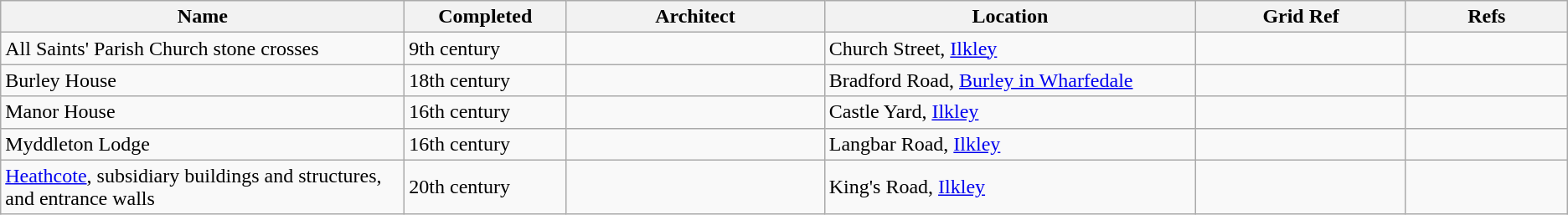<table class="wikitable sortable">
<tr>
<th width="25%">Name</th>
<th width="10%">Completed</th>
<th width="16%">Architect</th>
<th width="23%">Location</th>
<th width="13%">Grid Ref</th>
<th class="unsortable" width="10%">Refs</th>
</tr>
<tr>
<td>All Saints' Parish Church stone crosses</td>
<td>9th century</td>
<td></td>
<td>Church Street, <a href='#'>Ilkley</a></td>
<td></td>
<td></td>
</tr>
<tr>
<td>Burley House</td>
<td>18th century</td>
<td></td>
<td>Bradford Road, <a href='#'>Burley in Wharfedale</a></td>
<td></td>
<td></td>
</tr>
<tr>
<td>Manor House</td>
<td>16th century</td>
<td></td>
<td>Castle Yard, <a href='#'>Ilkley</a></td>
<td></td>
<td></td>
</tr>
<tr>
<td>Myddleton Lodge</td>
<td>16th century</td>
<td></td>
<td>Langbar Road, <a href='#'>Ilkley</a></td>
<td></td>
<td></td>
</tr>
<tr>
<td><a href='#'>Heathcote</a>, subsidiary buildings and structures, and entrance walls</td>
<td>20th century</td>
<td></td>
<td>King's Road, <a href='#'>Ilkley</a></td>
<td></td>
<td></td>
</tr>
</table>
